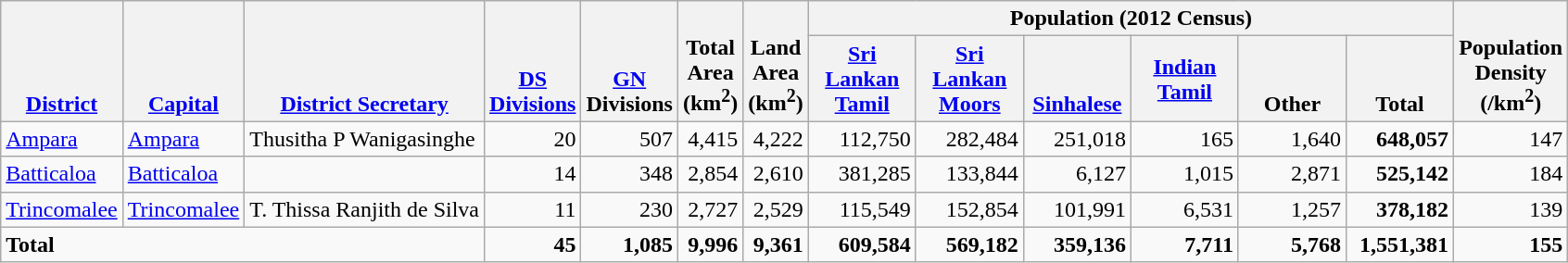<table class="wikitable" style="text-align:right;">
<tr>
<th style="vertical-align:bottom;" rowspan=2><a href='#'>District</a></th>
<th style="vertical-align:bottom;" rowspan=2><a href='#'>Capital</a></th>
<th style="vertical-align:bottom;" rowspan=2><a href='#'>District Secretary</a></th>
<th style="vertical-align:bottom;" rowspan=2><a href='#'>DS<br>Divisions</a></th>
<th style="vertical-align:bottom;" rowspan=2><a href='#'>GN</a><br>Divisions</th>
<th style="vertical-align:bottom;" rowspan=2>Total<br>Area<br>(km<sup>2</sup>)</th>
<th style="vertical-align:bottom;" rowspan=2>Land<br>Area<br>(km<sup>2</sup>)</th>
<th colspan=6>Population (2012 Census)</th>
<th style="vertical-align:bottom;" rowspan=2>Population<br>Density<br>(/km<sup>2</sup>)</th>
</tr>
<tr>
<th style="width:70px;"><a href='#'>Sri Lankan Tamil</a></th>
<th style="width:70px;"><a href='#'>Sri Lankan Moors</a></th>
<th style="vertical-align:bottom; width:70px;"><a href='#'>Sinhalese</a></th>
<th style="width:70px;"><a href='#'>Indian Tamil</a></th>
<th style="vertical-align:bottom; width:70px;">Other</th>
<th style="vertical-align:bottom; width:70px;">Total</th>
</tr>
<tr>
<td align=left><a href='#'>Ampara</a></td>
<td align=left><a href='#'>Ampara</a></td>
<td align=left>Thusitha P Wanigasinghe</td>
<td>20</td>
<td>507</td>
<td>4,415</td>
<td>4,222</td>
<td>112,750</td>
<td>282,484</td>
<td>251,018</td>
<td>165</td>
<td>1,640</td>
<td><strong>648,057</strong></td>
<td>147</td>
</tr>
<tr>
<td align=left><a href='#'>Batticaloa</a></td>
<td align=left><a href='#'>Batticaloa</a></td>
<td align=left></td>
<td>14</td>
<td>348</td>
<td>2,854</td>
<td>2,610</td>
<td>381,285</td>
<td>133,844</td>
<td>6,127</td>
<td>1,015</td>
<td>2,871</td>
<td><strong>525,142</strong></td>
<td>184</td>
</tr>
<tr>
<td align=left><a href='#'>Trincomalee</a></td>
<td align=left><a href='#'>Trincomalee</a></td>
<td align=left>T. Thissa Ranjith de Silva</td>
<td>11</td>
<td>230</td>
<td>2,727</td>
<td>2,529</td>
<td>115,549</td>
<td>152,854</td>
<td>101,991</td>
<td>6,531</td>
<td>1,257</td>
<td><strong>378,182</strong></td>
<td>139</td>
</tr>
<tr style="font-weight:bold">
<td align=left colspan=3>Total</td>
<td>45</td>
<td>1,085</td>
<td>9,996</td>
<td>9,361</td>
<td>609,584</td>
<td>569,182</td>
<td>359,136</td>
<td>7,711</td>
<td>5,768</td>
<td>1,551,381</td>
<td>155</td>
</tr>
</table>
